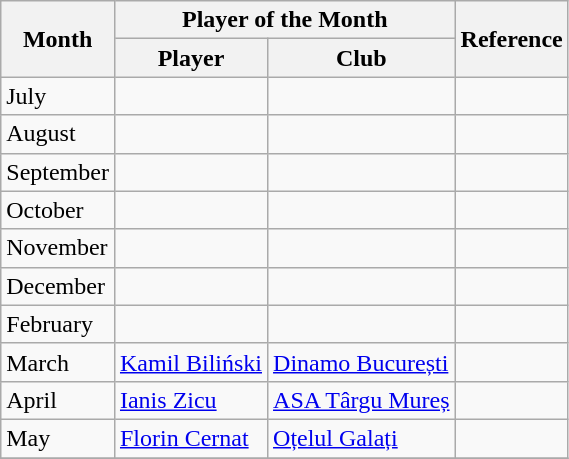<table class="wikitable">
<tr>
<th rowspan="2">Month</th>
<th colspan="2">Player of the Month</th>
<th rowspan="2">Reference</th>
</tr>
<tr>
<th>Player</th>
<th>Club</th>
</tr>
<tr>
<td>July</td>
<td></td>
<td></td>
<td align=center></td>
</tr>
<tr>
<td>August</td>
<td></td>
<td></td>
<td align=center></td>
</tr>
<tr>
<td>September</td>
<td></td>
<td></td>
<td align=center></td>
</tr>
<tr>
<td>October</td>
<td></td>
<td></td>
<td align=center></td>
</tr>
<tr>
<td>November</td>
<td></td>
<td></td>
<td align=center></td>
</tr>
<tr>
<td>December</td>
<td></td>
<td></td>
<td align=center></td>
</tr>
<tr>
<td>February</td>
<td></td>
<td></td>
<td align=center></td>
</tr>
<tr>
<td>March</td>
<td><a href='#'>Kamil Biliński</a></td>
<td><a href='#'>Dinamo București</a></td>
<td align=center></td>
</tr>
<tr>
<td>April</td>
<td><a href='#'>Ianis Zicu</a></td>
<td><a href='#'>ASA Târgu Mureș</a></td>
<td align=center></td>
</tr>
<tr>
<td>May</td>
<td><a href='#'>Florin Cernat</a></td>
<td><a href='#'>Oțelul Galați</a></td>
<td align=center></td>
</tr>
<tr>
</tr>
</table>
